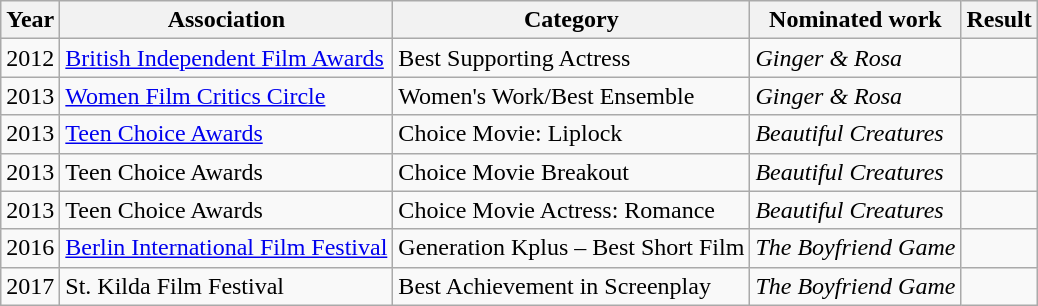<table class="wikitable sortable">
<tr>
<th>Year</th>
<th>Association</th>
<th>Category</th>
<th>Nominated work</th>
<th>Result</th>
</tr>
<tr>
<td>2012</td>
<td><a href='#'>British Independent Film Awards</a></td>
<td>Best Supporting Actress</td>
<td><em>Ginger & Rosa</em></td>
<td></td>
</tr>
<tr>
<td>2013</td>
<td><a href='#'>Women Film Critics Circle</a></td>
<td>Women's Work/Best Ensemble </td>
<td><em>Ginger & Rosa</em></td>
<td></td>
</tr>
<tr>
<td>2013</td>
<td><a href='#'>Teen Choice Awards</a></td>
<td>Choice Movie: Liplock </td>
<td><em>Beautiful Creatures</em></td>
<td></td>
</tr>
<tr>
<td>2013</td>
<td>Teen Choice Awards</td>
<td>Choice Movie Breakout</td>
<td><em>Beautiful Creatures</em></td>
<td></td>
</tr>
<tr>
<td>2013</td>
<td>Teen Choice Awards</td>
<td>Choice Movie Actress: Romance</td>
<td><em>Beautiful Creatures</em></td>
<td></td>
</tr>
<tr>
<td>2016</td>
<td><a href='#'>Berlin International Film Festival</a></td>
<td>Generation Kplus – Best Short Film</td>
<td><em>The Boyfriend Game</em></td>
<td></td>
</tr>
<tr>
<td>2017</td>
<td>St. Kilda Film Festival</td>
<td>Best Achievement in Screenplay</td>
<td><em>The Boyfriend Game</em></td>
<td></td>
</tr>
</table>
